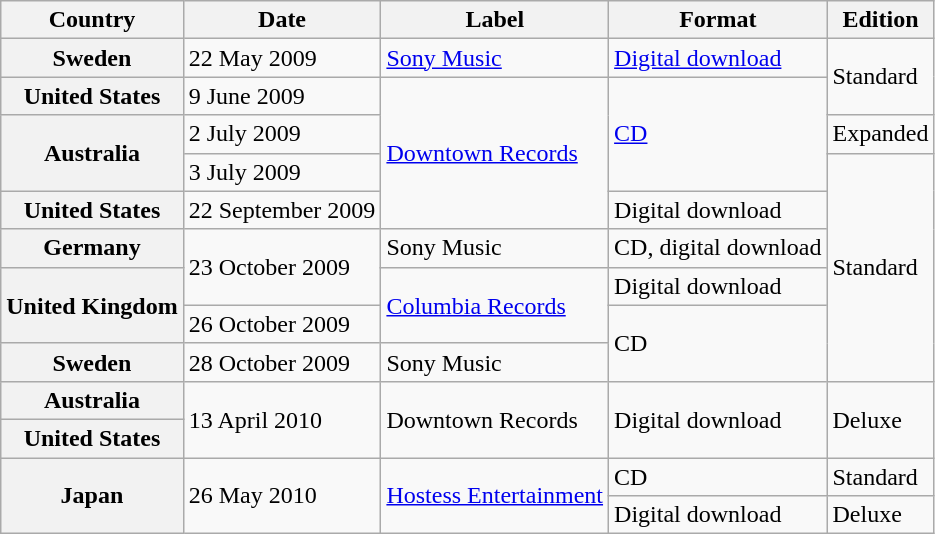<table class="wikitable plainrowheaders">
<tr>
<th scope="col">Country</th>
<th scope="col">Date</th>
<th scope="col">Label</th>
<th scope="col">Format</th>
<th scope="col">Edition</th>
</tr>
<tr>
<th scope="row">Sweden</th>
<td>22 May 2009</td>
<td><a href='#'>Sony Music</a></td>
<td><a href='#'>Digital download</a></td>
<td rowspan="2">Standard</td>
</tr>
<tr>
<th scope="row">United States</th>
<td>9 June 2009</td>
<td rowspan="4"><a href='#'>Downtown Records</a></td>
<td rowspan="3"><a href='#'>CD</a></td>
</tr>
<tr>
<th scope="row" rowspan="2">Australia</th>
<td>2 July 2009</td>
<td>Expanded</td>
</tr>
<tr>
<td>3 July 2009</td>
<td rowspan="6">Standard</td>
</tr>
<tr>
<th scope="row">United States</th>
<td>22 September 2009</td>
<td>Digital download</td>
</tr>
<tr>
<th scope="row">Germany</th>
<td rowspan="2">23 October 2009</td>
<td>Sony Music</td>
<td>CD, digital download</td>
</tr>
<tr>
<th scope="row" rowspan="2">United Kingdom</th>
<td rowspan="2"><a href='#'>Columbia Records</a></td>
<td>Digital download</td>
</tr>
<tr>
<td>26 October 2009</td>
<td rowspan="2">CD</td>
</tr>
<tr>
<th scope="row">Sweden</th>
<td>28 October 2009</td>
<td>Sony Music</td>
</tr>
<tr>
<th scope="row">Australia</th>
<td rowspan="2">13 April 2010</td>
<td rowspan="2">Downtown Records</td>
<td rowspan="2">Digital download</td>
<td rowspan="2">Deluxe</td>
</tr>
<tr>
<th scope="row">United States</th>
</tr>
<tr>
<th scope="row" rowspan="2">Japan</th>
<td rowspan="2">26 May 2010</td>
<td rowspan="2"><a href='#'>Hostess Entertainment</a></td>
<td>CD</td>
<td>Standard</td>
</tr>
<tr>
<td>Digital download</td>
<td>Deluxe</td>
</tr>
</table>
